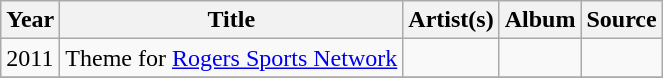<table class="wikitable plainrowheaders">
<tr>
<th scope="col">Year</th>
<th scope="col">Title</th>
<th scope="col">Artist(s)</th>
<th scope="col">Album</th>
<th scope="col" class=unsortable>Source</th>
</tr>
<tr>
<td>2011</td>
<td>Theme for <a href='#'>Rogers Sports Network</a></td>
<td></td>
<td></td>
<td></td>
</tr>
<tr>
</tr>
</table>
